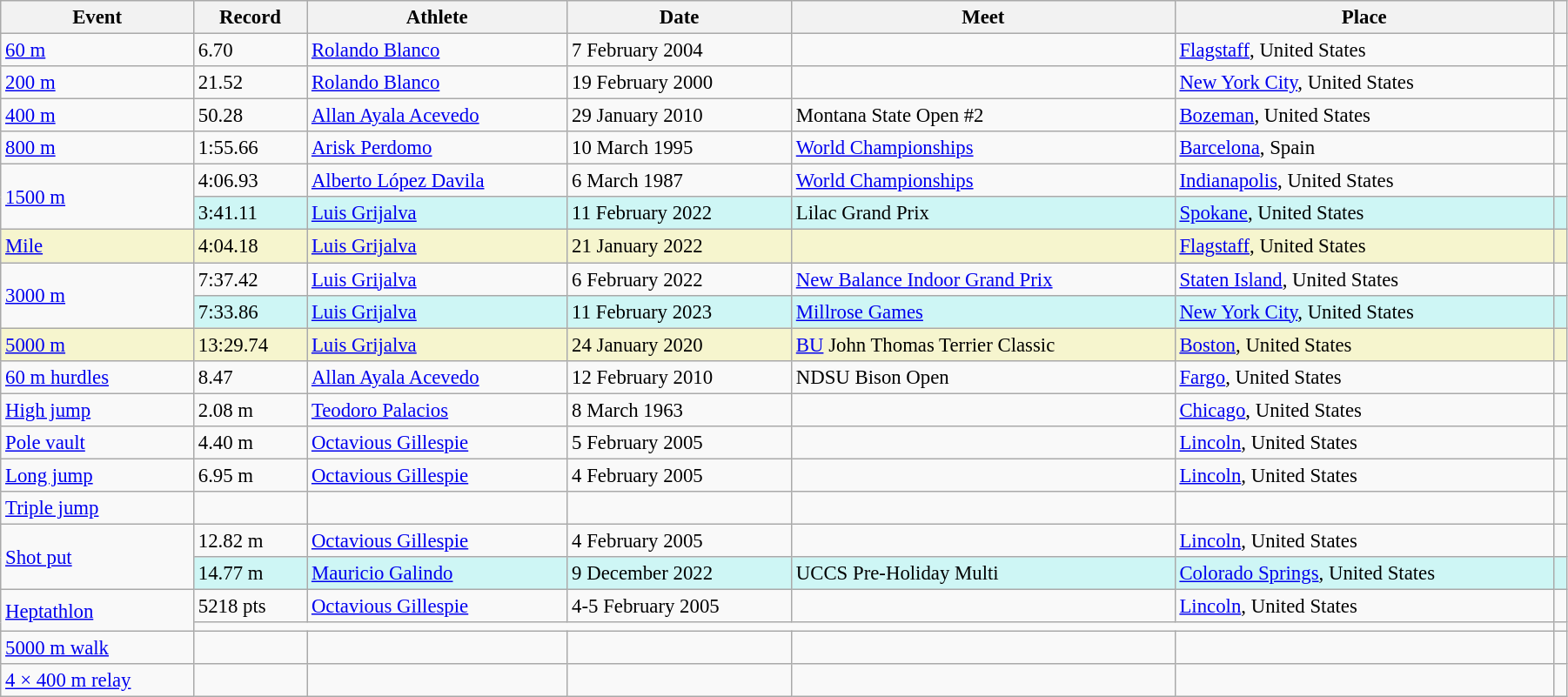<table class="wikitable" style="font-size:95%; width: 95%;">
<tr>
<th>Event</th>
<th>Record</th>
<th>Athlete</th>
<th>Date</th>
<th>Meet</th>
<th>Place</th>
<th></th>
</tr>
<tr>
<td><a href='#'>60 m</a></td>
<td>6.70 </td>
<td><a href='#'>Rolando Blanco</a></td>
<td>7 February 2004</td>
<td></td>
<td><a href='#'>Flagstaff</a>, United States</td>
<td></td>
</tr>
<tr>
<td><a href='#'>200 m</a></td>
<td>21.52</td>
<td><a href='#'>Rolando Blanco</a></td>
<td>19 February 2000</td>
<td></td>
<td><a href='#'>New York City</a>, United States</td>
<td></td>
</tr>
<tr>
<td><a href='#'>400 m</a></td>
<td>50.28</td>
<td><a href='#'>Allan Ayala Acevedo</a></td>
<td>29 January 2010</td>
<td>Montana State Open #2</td>
<td><a href='#'>Bozeman</a>, United States</td>
<td></td>
</tr>
<tr>
<td><a href='#'>800 m</a></td>
<td>1:55.66</td>
<td><a href='#'>Arisk Perdomo</a></td>
<td>10 March 1995</td>
<td><a href='#'>World Championships</a></td>
<td><a href='#'>Barcelona</a>, Spain</td>
<td></td>
</tr>
<tr>
<td rowspan=2><a href='#'>1500 m</a></td>
<td>4:06.93</td>
<td><a href='#'>Alberto López Davila</a></td>
<td>6 March 1987</td>
<td><a href='#'>World Championships</a></td>
<td><a href='#'>Indianapolis</a>, United States</td>
<td></td>
</tr>
<tr bgcolor="#CEF6F5">
<td>3:41.11</td>
<td><a href='#'>Luis Grijalva</a></td>
<td>11 February 2022</td>
<td>Lilac Grand Prix</td>
<td><a href='#'>Spokane</a>, United States</td>
<td></td>
</tr>
<tr style="background:#f6F5CE;">
<td><a href='#'>Mile</a></td>
<td>4:04.18  </td>
<td><a href='#'>Luis Grijalva</a></td>
<td>21 January 2022</td>
<td></td>
<td><a href='#'>Flagstaff</a>, United States</td>
<td></td>
</tr>
<tr>
<td rowspan=2><a href='#'>3000 m</a></td>
<td>7:37.42</td>
<td><a href='#'>Luis Grijalva</a></td>
<td>6 February 2022</td>
<td><a href='#'>New Balance Indoor Grand Prix</a></td>
<td><a href='#'>Staten Island</a>, United States</td>
<td></td>
</tr>
<tr style="background:#cef6f5;">
<td>7:33.86</td>
<td><a href='#'>Luis Grijalva</a></td>
<td>11 February 2023</td>
<td><a href='#'>Millrose Games</a></td>
<td><a href='#'>New York City</a>, United States</td>
<td></td>
</tr>
<tr style="background:#f6F5CE;">
<td><a href='#'>5000 m</a></td>
<td>13:29.74</td>
<td><a href='#'>Luis Grijalva</a></td>
<td>24 January 2020</td>
<td><a href='#'>BU</a> John Thomas Terrier Classic</td>
<td><a href='#'>Boston</a>, United States</td>
<td></td>
</tr>
<tr>
<td><a href='#'>60 m hurdles</a></td>
<td>8.47</td>
<td><a href='#'>Allan Ayala Acevedo</a></td>
<td>12 February 2010</td>
<td>NDSU Bison Open</td>
<td><a href='#'>Fargo</a>, United States</td>
<td></td>
</tr>
<tr>
<td><a href='#'>High jump</a></td>
<td>2.08 m</td>
<td><a href='#'>Teodoro Palacios</a></td>
<td>8 March 1963</td>
<td></td>
<td><a href='#'>Chicago</a>, United States</td>
<td></td>
</tr>
<tr>
<td><a href='#'>Pole vault</a></td>
<td>4.40 m</td>
<td><a href='#'>Octavious Gillespie</a></td>
<td>5 February 2005</td>
<td></td>
<td><a href='#'>Lincoln</a>, United States</td>
<td></td>
</tr>
<tr>
<td><a href='#'>Long jump</a></td>
<td>6.95 m</td>
<td><a href='#'>Octavious Gillespie</a></td>
<td>4 February 2005</td>
<td></td>
<td><a href='#'>Lincoln</a>, United States</td>
<td></td>
</tr>
<tr>
<td><a href='#'>Triple jump</a></td>
<td></td>
<td></td>
<td></td>
<td></td>
<td></td>
<td></td>
</tr>
<tr>
<td rowspan=2><a href='#'>Shot put</a></td>
<td>12.82 m</td>
<td><a href='#'>Octavious Gillespie</a></td>
<td>4 February 2005</td>
<td></td>
<td><a href='#'>Lincoln</a>, United States</td>
<td></td>
</tr>
<tr style="background:#cef6f5;">
<td>14.77 m </td>
<td><a href='#'>Mauricio Galindo</a></td>
<td>9 December 2022</td>
<td>UCCS Pre-Holiday Multi</td>
<td><a href='#'>Colorado Springs</a>, United States</td>
<td></td>
</tr>
<tr>
<td rowspan=2><a href='#'>Heptathlon</a></td>
<td>5218 pts</td>
<td><a href='#'>Octavious Gillespie</a></td>
<td>4-5 February 2005</td>
<td></td>
<td><a href='#'>Lincoln</a>, United States</td>
<td></td>
</tr>
<tr>
<td colspan=5></td>
<td></td>
</tr>
<tr>
<td><a href='#'>5000 m walk</a></td>
<td></td>
<td></td>
<td></td>
<td></td>
<td></td>
<td></td>
</tr>
<tr>
<td><a href='#'>4 × 400 m relay</a></td>
<td></td>
<td></td>
<td></td>
<td></td>
<td></td>
<td></td>
</tr>
</table>
